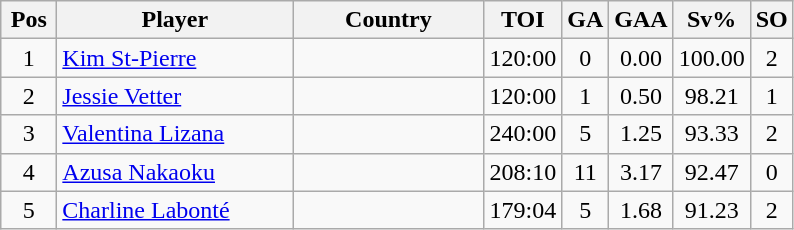<table class="wikitable sortable" style="text-align: center;">
<tr>
<th width=30>Pos</th>
<th width=150>Player</th>
<th width=120>Country</th>
<th width=20>TOI</th>
<th width=20>GA</th>
<th width=20>GAA</th>
<th width=20>Sv%</th>
<th width=20>SO</th>
</tr>
<tr>
<td>1</td>
<td align=left><a href='#'>Kim St-Pierre</a></td>
<td align=left></td>
<td>120:00</td>
<td>0</td>
<td>0.00</td>
<td>100.00</td>
<td>2</td>
</tr>
<tr>
<td>2</td>
<td align=left><a href='#'>Jessie Vetter</a></td>
<td align=left></td>
<td>120:00</td>
<td>1</td>
<td>0.50</td>
<td>98.21</td>
<td>1</td>
</tr>
<tr>
<td>3</td>
<td align=left><a href='#'>Valentina Lizana</a></td>
<td align=left></td>
<td>240:00</td>
<td>5</td>
<td>1.25</td>
<td>93.33</td>
<td>2</td>
</tr>
<tr>
<td>4</td>
<td align=left><a href='#'>Azusa Nakaoku</a></td>
<td align=left></td>
<td>208:10</td>
<td>11</td>
<td>3.17</td>
<td>92.47</td>
<td>0</td>
</tr>
<tr>
<td>5</td>
<td align=left><a href='#'>Charline Labonté</a></td>
<td align=left></td>
<td>179:04</td>
<td>5</td>
<td>1.68</td>
<td>91.23</td>
<td>2</td>
</tr>
</table>
